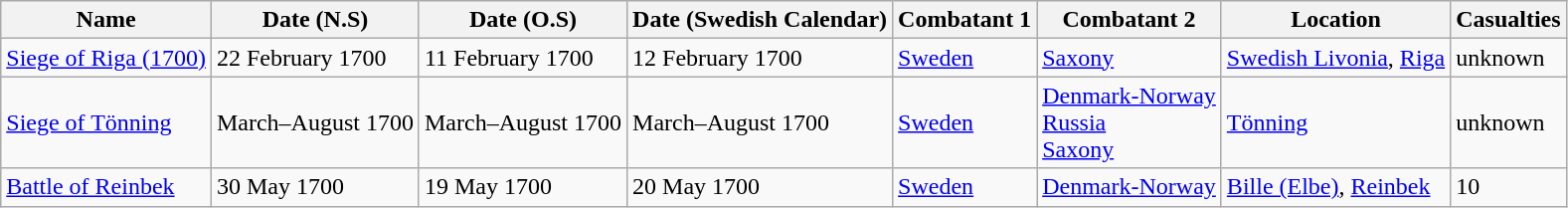<table class="wikitable">
<tr>
<th>Name</th>
<th>Date (N.S)</th>
<th>Date (O.S)</th>
<th>Date (Swedish Calendar)</th>
<th>Combatant 1</th>
<th>Combatant 2</th>
<th>Location</th>
<th>Casualties</th>
</tr>
<tr>
<td><a href='#'>Siege of Riga (1700)</a></td>
<td>22 February 1700</td>
<td>11 February 1700</td>
<td>12 February 1700</td>
<td> <a href='#'>Sweden</a></td>
<td> <a href='#'>Saxony</a></td>
<td><a href='#'>Swedish Livonia</a>, <a href='#'>Riga</a></td>
<td>unknown</td>
</tr>
<tr>
<td><a href='#'>Siege of Tönning</a></td>
<td>March–August 1700</td>
<td>March–August 1700</td>
<td>March–August 1700</td>
<td> <a href='#'>Sweden</a></td>
<td> <a href='#'>Denmark-Norway</a><br> <a href='#'>Russia</a><br> <a href='#'>Saxony</a></td>
<td><a href='#'>Tönning</a></td>
<td>unknown</td>
</tr>
<tr>
<td><a href='#'>Battle of Reinbek</a></td>
<td>30 May 1700</td>
<td>19 May 1700</td>
<td>20 May 1700</td>
<td> <a href='#'>Sweden</a></td>
<td> <a href='#'>Denmark-Norway</a></td>
<td><a href='#'>Bille (Elbe)</a>, <a href='#'>Reinbek</a></td>
<td>10</td>
</tr>
</table>
